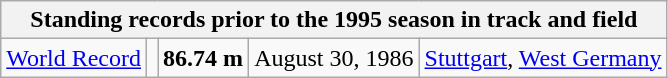<table class="wikitable" style="text-align:center;">
<tr>
<th colspan="5">Standing records prior to the 1995 season in track and field</th>
</tr>
<tr>
<td><a href='#'>World Record</a></td>
<td></td>
<td><strong>86.74 m </strong></td>
<td>August 30, 1986</td>
<td> <a href='#'>Stuttgart</a>, <a href='#'>West Germany</a></td>
</tr>
</table>
